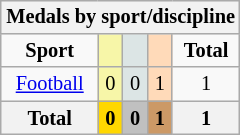<table class="wikitable" style="font-size:85%; float:right;">
<tr style="background:#efefef;">
<th colspan=7>Medals by sport/discipline</th>
</tr>
<tr align=center>
<td><strong>Sport</strong></td>
<td style="background:#f7f6a8;"></td>
<td style="background:#dce5e5;"></td>
<td style="background:#ffdab9;"></td>
<td><strong>Total</strong></td>
</tr>
<tr align=center>
<td><a href='#'>Football</a></td>
<td style="background:#f7f6a8;">0</td>
<td style="background:#dce5e5;">0</td>
<td style="background:#ffdab9;">1</td>
<td>1</td>
</tr>
<tr align=center>
<th>Total</th>
<th style="background:gold;">0</th>
<th style="background:silver;">0</th>
<th style="background:#c96;">1</th>
<th>1</th>
</tr>
</table>
